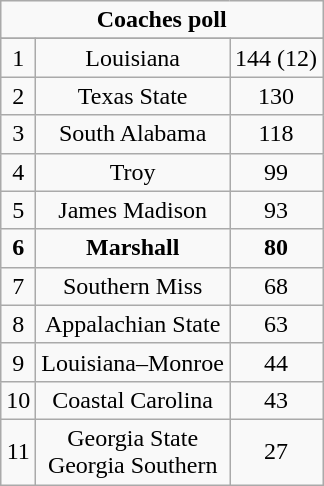<table class="wikitable">
<tr align="center">
<td align="center" Colspan="3"><strong>Coaches poll</strong></td>
</tr>
<tr align="center">
</tr>
<tr align="center">
<td>1</td>
<td>Louisiana</td>
<td>144 (12)</td>
</tr>
<tr align="center">
<td>2</td>
<td>Texas State</td>
<td>130</td>
</tr>
<tr align="center">
<td>3</td>
<td>South Alabama</td>
<td>118</td>
</tr>
<tr align="center">
<td>4</td>
<td>Troy</td>
<td>99</td>
</tr>
<tr align="center">
<td>5</td>
<td>James Madison</td>
<td>93</td>
</tr>
<tr align="center">
<td><strong>6</strong></td>
<td><strong>Marshall</strong></td>
<td><strong>80</strong></td>
</tr>
<tr align="center">
<td>7</td>
<td>Southern Miss</td>
<td>68</td>
</tr>
<tr align="center">
<td>8</td>
<td>Appalachian State</td>
<td>63</td>
</tr>
<tr align="center">
<td>9</td>
<td>Louisiana–Monroe</td>
<td>44</td>
</tr>
<tr align="center">
<td>10</td>
<td>Coastal Carolina</td>
<td>43</td>
</tr>
<tr align="center">
<td rowspan=2>11</td>
<td rowspan=2>Georgia State<br>Georgia Southern</td>
<td rowspan=2>27</td>
</tr>
</table>
